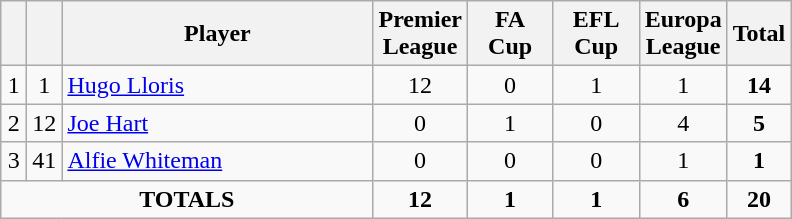<table class="wikitable sortable" style="text-align:center">
<tr>
<th width=10></th>
<th width=10></th>
<th width=200>Player</th>
<th width=50>Premier League</th>
<th width=50>FA Cup</th>
<th width=50>EFL Cup</th>
<th width=50>Europa League</th>
<th>Total</th>
</tr>
<tr>
<td>1</td>
<td>1</td>
<td align="left"> <a href='#'>Hugo Lloris</a></td>
<td>12</td>
<td>0</td>
<td>1</td>
<td>1</td>
<td><strong>14</strong></td>
</tr>
<tr>
<td>2</td>
<td>12</td>
<td align="left"> <a href='#'>Joe Hart</a></td>
<td>0</td>
<td>1</td>
<td>0</td>
<td>4</td>
<td><strong>5</strong></td>
</tr>
<tr>
<td>3</td>
<td>41</td>
<td align="left"> <a href='#'>Alfie Whiteman</a></td>
<td>0</td>
<td>0</td>
<td>0</td>
<td>1</td>
<td><strong>1</strong></td>
</tr>
<tr>
<td colspan="3"><strong>TOTALS</strong></td>
<td><strong>12</strong></td>
<td><strong>1</strong></td>
<td><strong>1</strong></td>
<td><strong>6</strong></td>
<td><strong>20</strong></td>
</tr>
</table>
